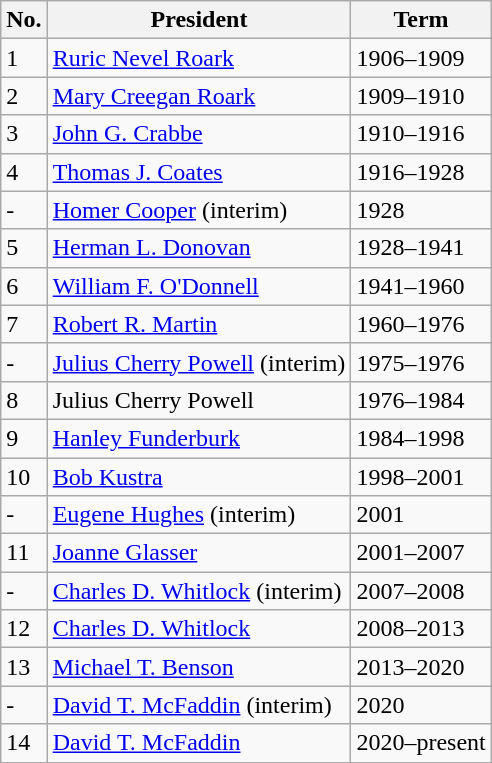<table class="wikitable">
<tr>
<th>No.</th>
<th>President</th>
<th>Term</th>
</tr>
<tr>
<td>1</td>
<td><a href='#'>Ruric Nevel Roark</a></td>
<td>1906–1909</td>
</tr>
<tr>
<td>2</td>
<td><a href='#'>Mary Creegan Roark</a></td>
<td>1909–1910</td>
</tr>
<tr>
<td>3</td>
<td><a href='#'>John G. Crabbe</a></td>
<td>1910–1916</td>
</tr>
<tr>
<td>4</td>
<td><a href='#'>Thomas J. Coates</a></td>
<td>1916–1928</td>
</tr>
<tr>
<td>-</td>
<td><a href='#'>Homer Cooper</a> (interim)</td>
<td>1928</td>
</tr>
<tr>
<td>5</td>
<td><a href='#'>Herman L. Donovan</a></td>
<td>1928–1941</td>
</tr>
<tr>
<td>6</td>
<td><a href='#'>William F. O'Donnell</a></td>
<td>1941–1960</td>
</tr>
<tr>
<td>7</td>
<td><a href='#'>Robert R. Martin</a></td>
<td>1960–1976</td>
</tr>
<tr>
<td>-</td>
<td><a href='#'>Julius Cherry Powell</a> (interim)</td>
<td>1975–1976</td>
</tr>
<tr>
<td>8</td>
<td>Julius Cherry Powell</td>
<td>1976–1984</td>
</tr>
<tr>
<td>9</td>
<td><a href='#'>Hanley Funderburk</a></td>
<td>1984–1998</td>
</tr>
<tr>
<td>10</td>
<td><a href='#'>Bob Kustra</a></td>
<td>1998–2001</td>
</tr>
<tr>
<td>-</td>
<td><a href='#'>Eugene Hughes</a> (interim)</td>
<td>2001</td>
</tr>
<tr>
<td>11</td>
<td><a href='#'>Joanne Glasser</a></td>
<td>2001–2007</td>
</tr>
<tr>
<td>-</td>
<td><a href='#'>Charles D. Whitlock</a> (interim)</td>
<td>2007–2008</td>
</tr>
<tr>
<td>12</td>
<td><a href='#'>Charles D. Whitlock</a></td>
<td>2008–2013</td>
</tr>
<tr>
<td>13</td>
<td><a href='#'>Michael T. Benson</a></td>
<td>2013–2020</td>
</tr>
<tr>
<td>-</td>
<td><a href='#'>David T. McFaddin</a> (interim)</td>
<td>2020</td>
</tr>
<tr>
<td>14</td>
<td><a href='#'>David T. McFaddin</a></td>
<td>2020–present</td>
</tr>
</table>
